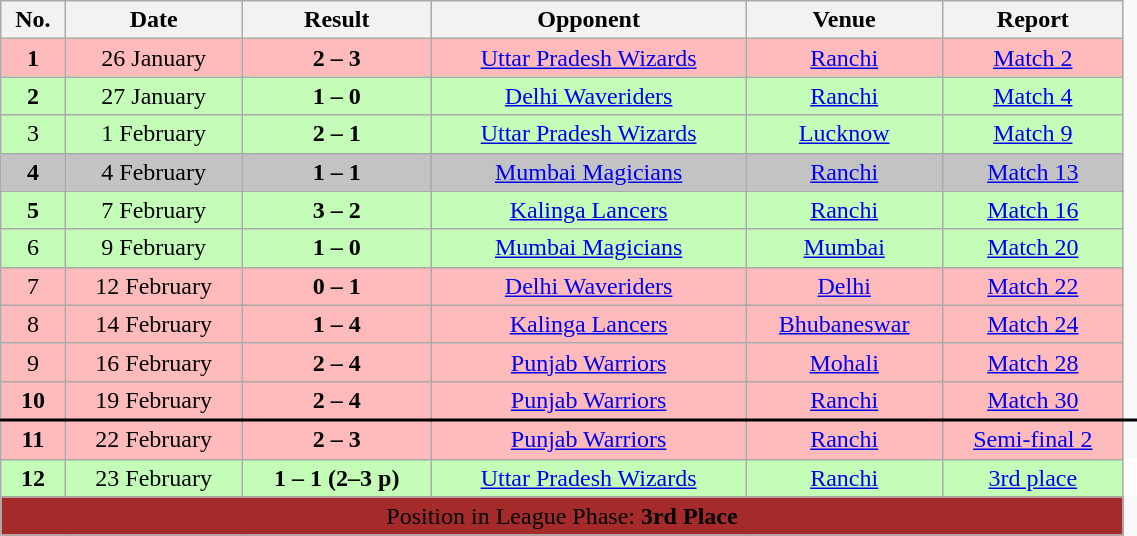<table class=wikitable style="width:60%;text-align:center; border:none">
<tr>
<th>No.</th>
<th>Date</th>
<th>Result</th>
<th>Opponent</th>
<th>Venue</th>
<th>Report</th>
</tr>
<tr style="background:#fbb;">
<td><strong>1</strong></td>
<td>26 January</td>
<td><strong>2 – 3</strong></td>
<td><a href='#'>Uttar Pradesh Wizards</a></td>
<td><a href='#'>Ranchi</a></td>
<td><a href='#'>Match 2</a></td>
</tr>
<tr style="background:#c3fdb8;">
<td><strong>2</strong></td>
<td>27 January</td>
<td><strong>1 – 0</strong></td>
<td><a href='#'>Delhi Waveriders</a></td>
<td><a href='#'>Ranchi</a></td>
<td><a href='#'>Match 4</a></td>
</tr>
<tr style="background:#c3fdb8;">
<td>3</td>
<td>1 February</td>
<td><strong>2 – 1</strong></td>
<td><a href='#'>Uttar Pradesh Wizards</a></td>
<td><a href='#'>Lucknow</a></td>
<td><a href='#'>Match 9</a></td>
</tr>
<tr style="background:#c3c3c3;">
<td><strong>4</strong></td>
<td>4 February</td>
<td><strong>1 – 1</strong></td>
<td><a href='#'>Mumbai Magicians</a></td>
<td><a href='#'>Ranchi</a></td>
<td><a href='#'>Match 13</a></td>
</tr>
<tr style="background:#c3fdb8;">
<td><strong>5</strong></td>
<td>7 February</td>
<td><strong>3 – 2</strong></td>
<td><a href='#'>Kalinga Lancers</a></td>
<td><a href='#'>Ranchi</a></td>
<td><a href='#'>Match 16</a></td>
</tr>
<tr style="background:#c3fdb8;">
<td>6</td>
<td>9 February</td>
<td><strong>1 – 0</strong></td>
<td><a href='#'>Mumbai Magicians</a></td>
<td><a href='#'>Mumbai</a></td>
<td><a href='#'>Match 20</a></td>
</tr>
<tr style="background:#fbb;">
<td>7</td>
<td>12 February</td>
<td><strong>0 – 1</strong></td>
<td><a href='#'>Delhi Waveriders</a></td>
<td><a href='#'>Delhi</a></td>
<td><a href='#'>Match 22</a></td>
</tr>
<tr style="background:#fbb;">
<td>8</td>
<td>14 February</td>
<td><strong>1 – 4</strong></td>
<td><a href='#'>Kalinga Lancers</a></td>
<td><a href='#'>Bhubaneswar</a></td>
<td><a href='#'>Match 24</a></td>
</tr>
<tr style="background:#fbb;">
<td>9</td>
<td>16 February</td>
<td><strong>2 – 4</strong></td>
<td><a href='#'>Punjab Warriors</a></td>
<td><a href='#'>Mohali</a></td>
<td><a href='#'>Match 28</a></td>
</tr>
<tr style="background:#fbb;">
<td><strong>10</strong></td>
<td>19 February</td>
<td><strong>2 – 4</strong></td>
<td><a href='#'>Punjab Warriors</a></td>
<td><a href='#'>Ranchi</a></td>
<td><a href='#'>Match 30</a></td>
</tr>
<tr style="border-top:2px solid black; background:#fbb;">
<td><strong>11</strong></td>
<td>22 February</td>
<td><strong>2 – 3</strong></td>
<td><a href='#'>Punjab Warriors</a></td>
<td><a href='#'>Ranchi</a></td>
<td><a href='#'>Semi-final 2</a></td>
</tr>
<tr style="background:#c3fdb8;">
<td><strong>12</strong></td>
<td>23 February</td>
<td><strong>1 – 1 (2–3 p)</strong></td>
<td><a href='#'>Uttar Pradesh Wizards</a></td>
<td><a href='#'>Ranchi</a></td>
<td><a href='#'>3rd place</a></td>
<td colspan="6" style="background:#ffffff; border:none"></td>
</tr>
<tr style="background:brown;">
<td colspan="6">Position in League Phase: <strong>3rd Place</strong></td>
</tr>
</table>
